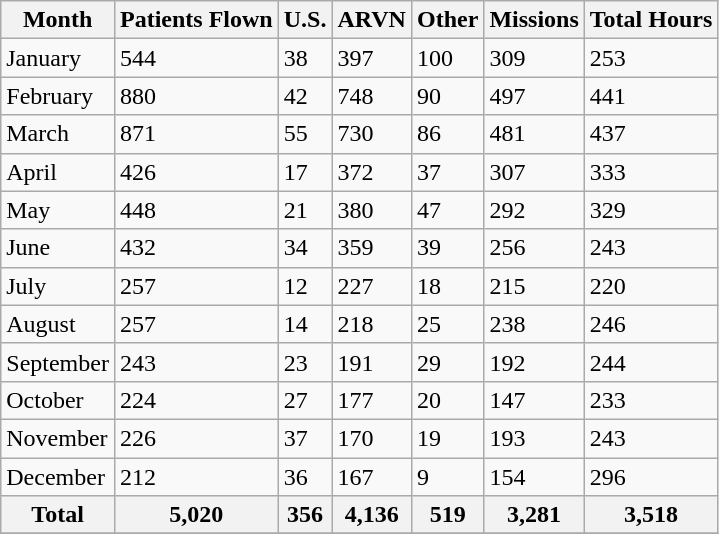<table class="wikitable">
<tr>
<th>Month</th>
<th>Patients Flown</th>
<th>U.S.</th>
<th>ARVN</th>
<th>Other</th>
<th>Missions</th>
<th>Total Hours</th>
</tr>
<tr>
<td>January</td>
<td>544</td>
<td>38</td>
<td>397</td>
<td>100</td>
<td>309</td>
<td>253</td>
</tr>
<tr>
<td>February</td>
<td>880</td>
<td>42</td>
<td>748</td>
<td>90</td>
<td>497</td>
<td>441</td>
</tr>
<tr>
<td>March</td>
<td>871</td>
<td>55</td>
<td>730</td>
<td>86</td>
<td>481</td>
<td>437</td>
</tr>
<tr>
<td>April</td>
<td>426</td>
<td>17</td>
<td>372</td>
<td>37</td>
<td>307</td>
<td>333</td>
</tr>
<tr>
<td>May</td>
<td>448</td>
<td>21</td>
<td>380</td>
<td>47</td>
<td>292</td>
<td>329</td>
</tr>
<tr>
<td>June</td>
<td>432</td>
<td>34</td>
<td>359</td>
<td>39</td>
<td>256</td>
<td>243</td>
</tr>
<tr>
<td>July</td>
<td>257</td>
<td>12</td>
<td>227</td>
<td>18</td>
<td>215</td>
<td>220</td>
</tr>
<tr>
<td>August</td>
<td>257</td>
<td>14</td>
<td>218</td>
<td>25</td>
<td>238</td>
<td>246</td>
</tr>
<tr>
<td>September</td>
<td>243</td>
<td>23</td>
<td>191</td>
<td>29</td>
<td>192</td>
<td>244</td>
</tr>
<tr>
<td>October</td>
<td>224</td>
<td>27</td>
<td>177</td>
<td>20</td>
<td>147</td>
<td>233</td>
</tr>
<tr>
<td>November</td>
<td>226</td>
<td>37</td>
<td>170</td>
<td>19</td>
<td>193</td>
<td>243</td>
</tr>
<tr>
<td>December</td>
<td>212</td>
<td>36</td>
<td>167</td>
<td>9</td>
<td>154</td>
<td>296</td>
</tr>
<tr>
<th>Total</th>
<th>5,020</th>
<th>356</th>
<th>4,136</th>
<th>519</th>
<th>3,281</th>
<th>3,518</th>
</tr>
<tr>
</tr>
</table>
